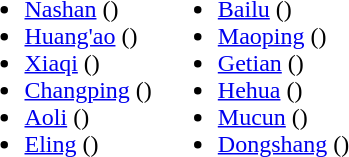<table>
<tr>
<td valign="top"><br><ul><li><a href='#'>Nashan</a> ()</li><li><a href='#'>Huang'ao</a> ()</li><li><a href='#'>Xiaqi</a> ()</li><li><a href='#'>Changping</a> ()</li><li><a href='#'>Aoli</a> ()</li><li><a href='#'>Eling</a> ()</li></ul></td>
<td valign="top"><br><ul><li><a href='#'>Bailu</a> ()</li><li><a href='#'>Maoping</a> ()</li><li><a href='#'>Getian</a> ()</li><li><a href='#'>Hehua</a> ()</li><li><a href='#'>Mucun</a> ()</li><li><a href='#'>Dongshang</a> ()</li></ul></td>
</tr>
</table>
